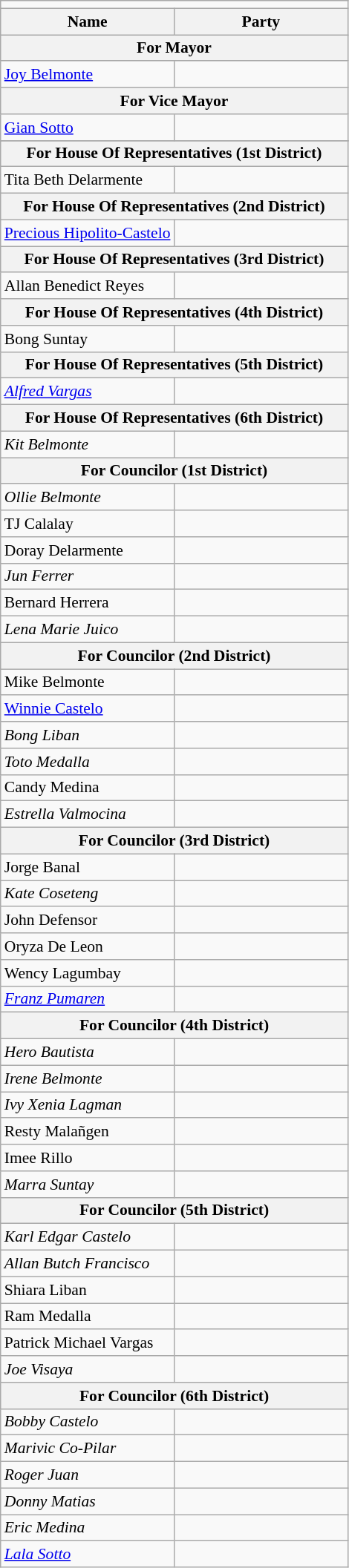<table class=wikitable style="font-size:90%">
<tr>
<td colspan=4 bgcolor=></td>
</tr>
<tr>
<th width=50%>Name</th>
<th colspan=2>Party</th>
</tr>
<tr>
<th colspan=3>For Mayor</th>
</tr>
<tr>
<td><a href='#'>Joy Belmonte</a></td>
<td></td>
</tr>
<tr>
<th colspan=3>For Vice Mayor</th>
</tr>
<tr>
<td><a href='#'>Gian Sotto</a></td>
<td></td>
</tr>
<tr>
</tr>
<tr>
<th colspan=3>For House Of Representatives (1st District)</th>
</tr>
<tr>
<td>Tita Beth Delarmente</td>
<td></td>
</tr>
<tr>
<th colspan=3>For House Of Representatives (2nd District)</th>
</tr>
<tr>
<td><a href='#'>Precious Hipolito-Castelo</a></td>
<td></td>
</tr>
<tr>
<th colspan=3>For House Of Representatives (3rd District)</th>
</tr>
<tr>
<td>Allan Benedict Reyes</td>
<td></td>
</tr>
<tr>
<th colspan=3>For House Of Representatives (4th District)</th>
</tr>
<tr>
<td>Bong Suntay</td>
<td></td>
</tr>
<tr>
<th colspan=3>For House Of Representatives (5th District)</th>
</tr>
<tr>
<td><em><a href='#'>Alfred Vargas</a></em></td>
<td></td>
</tr>
<tr>
<th colspan=3>For House Of Representatives (6th District)</th>
</tr>
<tr>
<td><em>Kit Belmonte</em></td>
<td></td>
</tr>
<tr>
<th colspan=3>For Councilor (1st District)</th>
</tr>
<tr>
<td><em>Ollie Belmonte</em></td>
<td></td>
</tr>
<tr>
<td>TJ Calalay</td>
<td></td>
</tr>
<tr>
<td>Doray Delarmente</td>
<td></td>
</tr>
<tr>
<td><em>Jun Ferrer</em></td>
<td></td>
</tr>
<tr>
<td>Bernard Herrera</td>
<td></td>
</tr>
<tr>
<td><em>Lena Marie Juico</em></td>
<td></td>
</tr>
<tr>
<th colspan=3>For Councilor (2nd District)</th>
</tr>
<tr>
<td>Mike Belmonte</td>
<td></td>
</tr>
<tr>
<td><a href='#'>Winnie Castelo</a></td>
<td></td>
</tr>
<tr>
<td><em>Bong Liban</em></td>
<td></td>
</tr>
<tr>
<td><em>Toto Medalla</em></td>
<td></td>
</tr>
<tr>
<td>Candy Medina</td>
<td></td>
</tr>
<tr>
<td><em>Estrella Valmocina</em></td>
<td></td>
</tr>
<tr>
<th colspan=3>For Councilor (3rd District)</th>
</tr>
<tr>
<td>Jorge Banal</td>
<td></td>
</tr>
<tr>
<td><em>Kate Coseteng</em></td>
<td></td>
</tr>
<tr>
<td>John Defensor</td>
<td></td>
</tr>
<tr>
<td>Oryza De Leon</td>
<td></td>
</tr>
<tr>
<td>Wency Lagumbay</td>
<td></td>
</tr>
<tr>
<td><em><a href='#'>Franz Pumaren</a></em></td>
<td></td>
</tr>
<tr>
<th colspan=3>For Councilor (4th District)</th>
</tr>
<tr>
<td><em>Hero Bautista</em></td>
<td></td>
</tr>
<tr>
<td><em>Irene Belmonte</em></td>
<td></td>
</tr>
<tr>
<td><em>Ivy Xenia Lagman</em></td>
<td></td>
</tr>
<tr>
<td>Resty Malañgen</td>
<td></td>
</tr>
<tr>
<td>Imee Rillo</td>
<td></td>
</tr>
<tr>
<td><em>Marra Suntay</em></td>
<td></td>
</tr>
<tr>
<th colspan=3>For Councilor (5th District)</th>
</tr>
<tr>
<td><em>Karl Edgar Castelo</em></td>
<td></td>
</tr>
<tr>
<td><em>Allan Butch Francisco</em></td>
<td></td>
</tr>
<tr>
<td>Shiara Liban</td>
<td></td>
</tr>
<tr>
<td>Ram Medalla</td>
<td></td>
</tr>
<tr>
<td>Patrick Michael Vargas</td>
<td></td>
</tr>
<tr>
<td><em>Joe Visaya</em></td>
<td></td>
</tr>
<tr>
<th colspan=3>For Councilor (6th District)</th>
</tr>
<tr>
<td><em>Bobby Castelo</em></td>
<td></td>
</tr>
<tr>
<td><em>Marivic Co-Pilar</em></td>
<td></td>
</tr>
<tr>
<td><em>Roger Juan</em></td>
<td></td>
</tr>
<tr>
<td><em>Donny Matias</em></td>
<td></td>
</tr>
<tr>
<td><em>Eric Medina</em></td>
<td></td>
</tr>
<tr>
<td><em><a href='#'>Lala Sotto</a></em></td>
<td></td>
</tr>
</table>
